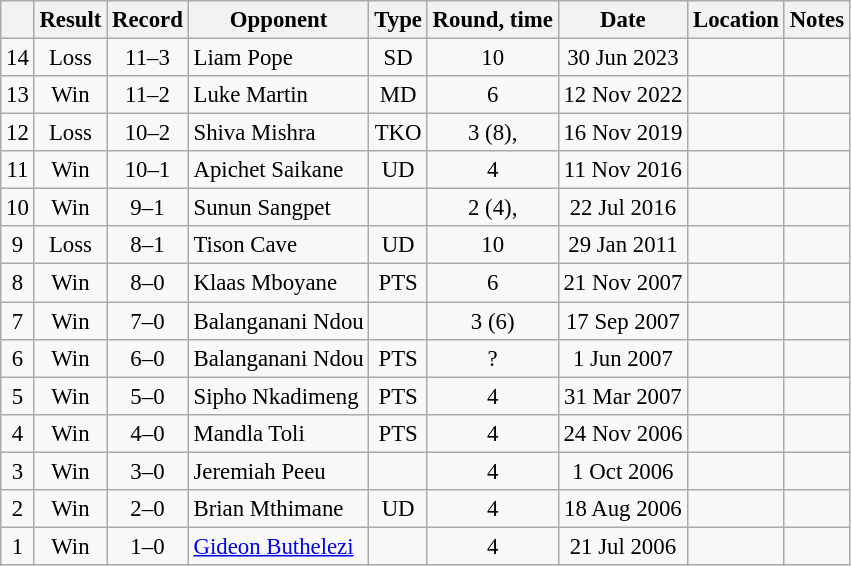<table class="wikitable" style="text-align:center; font-size:95%">
<tr>
<th></th>
<th>Result</th>
<th>Record</th>
<th>Opponent</th>
<th>Type</th>
<th>Round, time</th>
<th>Date</th>
<th>Location</th>
<th>Notes</th>
</tr>
<tr>
<td>14</td>
<td>Loss</td>
<td>11–3</td>
<td align=left> Liam Pope</td>
<td>SD</td>
<td>10</td>
<td>30 Jun 2023</td>
<td></td>
<td></td>
</tr>
<tr>
<td>13</td>
<td>Win</td>
<td>11–2</td>
<td align=left> Luke Martin</td>
<td>MD</td>
<td>6</td>
<td>12 Nov 2022</td>
<td></td>
<td></td>
</tr>
<tr>
<td>12</td>
<td>Loss</td>
<td>10–2</td>
<td align=left> Shiva Mishra</td>
<td>TKO</td>
<td>3 (8), </td>
<td>16 Nov 2019</td>
<td align=left></td>
<td align=left></td>
</tr>
<tr>
<td>11</td>
<td>Win</td>
<td>10–1</td>
<td align=left> Apichet Saikane</td>
<td>UD</td>
<td>4</td>
<td>11 Nov 2016</td>
<td align=left></td>
<td></td>
</tr>
<tr>
<td>10</td>
<td>Win</td>
<td>9–1</td>
<td align=left> Sunun Sangpet</td>
<td></td>
<td>2 (4), </td>
<td>22 Jul 2016</td>
<td align=left></td>
<td></td>
</tr>
<tr>
<td>9</td>
<td>Loss</td>
<td>8–1</td>
<td align=left> Tison Cave</td>
<td>UD</td>
<td>10</td>
<td>29 Jan 2011</td>
<td align=left></td>
<td align=left></td>
</tr>
<tr>
<td>8</td>
<td>Win</td>
<td>8–0</td>
<td align=left> Klaas Mboyane</td>
<td>PTS</td>
<td>6</td>
<td>21 Nov 2007</td>
<td align=left></td>
<td></td>
</tr>
<tr>
<td>7</td>
<td>Win</td>
<td>7–0</td>
<td align=left> Balanganani Ndou</td>
<td></td>
<td>3 (6)</td>
<td>17 Sep 2007</td>
<td align=left></td>
<td></td>
</tr>
<tr>
<td>6</td>
<td>Win</td>
<td>6–0</td>
<td align=left> Balanganani Ndou</td>
<td>PTS</td>
<td>?</td>
<td>1 Jun 2007</td>
<td align=left></td>
<td></td>
</tr>
<tr>
<td>5</td>
<td>Win</td>
<td>5–0</td>
<td align=left> Sipho Nkadimeng</td>
<td>PTS</td>
<td>4</td>
<td>31 Mar 2007</td>
<td align=left></td>
<td></td>
</tr>
<tr>
<td>4</td>
<td>Win</td>
<td>4–0</td>
<td align=left> Mandla Toli</td>
<td>PTS</td>
<td>4</td>
<td>24 Nov 2006</td>
<td align=left></td>
<td></td>
</tr>
<tr>
<td>3</td>
<td>Win</td>
<td>3–0</td>
<td align=left> Jeremiah Peeu</td>
<td></td>
<td>4</td>
<td>1 Oct 2006</td>
<td align=left></td>
<td></td>
</tr>
<tr>
<td>2</td>
<td>Win</td>
<td>2–0</td>
<td align=left> Brian Mthimane</td>
<td>UD</td>
<td>4</td>
<td>18 Aug 2006</td>
<td align=left></td>
<td></td>
</tr>
<tr>
<td>1</td>
<td>Win</td>
<td>1–0</td>
<td align=left> <a href='#'>Gideon Buthelezi</a></td>
<td></td>
<td>4</td>
<td>21 Jul 2006</td>
<td align=left></td>
<td></td>
</tr>
</table>
